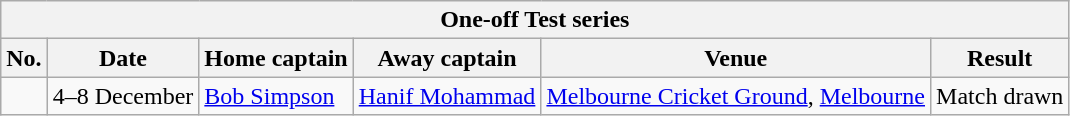<table class="wikitable">
<tr>
<th colspan="9">One-off Test series</th>
</tr>
<tr>
<th>No.</th>
<th>Date</th>
<th>Home captain</th>
<th>Away captain</th>
<th>Venue</th>
<th>Result</th>
</tr>
<tr>
<td></td>
<td>4–8 December</td>
<td><a href='#'>Bob Simpson</a></td>
<td><a href='#'>Hanif Mohammad</a></td>
<td><a href='#'>Melbourne Cricket Ground</a>, <a href='#'>Melbourne</a></td>
<td>Match drawn</td>
</tr>
</table>
